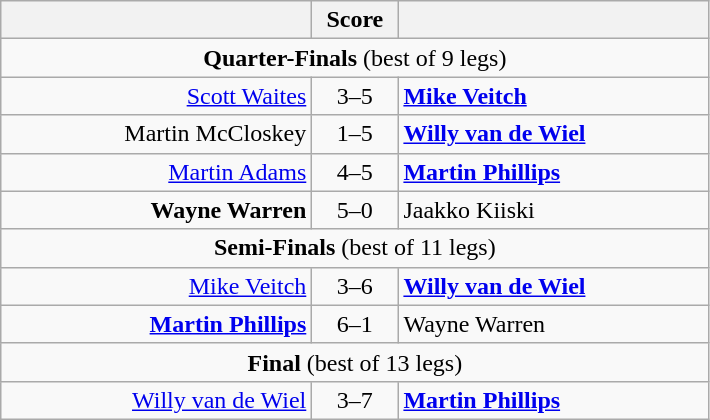<table class=wikitable style="text-align:center">
<tr>
<th width=200></th>
<th width=50>Score</th>
<th width=200></th>
</tr>
<tr align=center>
<td colspan="3"><strong>Quarter-Finals</strong> (best of 9 legs)</td>
</tr>
<tr align=left>
<td align=right><a href='#'>Scott Waites</a> </td>
<td align=center>3–5</td>
<td> <strong><a href='#'>Mike Veitch</a></strong></td>
</tr>
<tr align=left>
<td align=right>Martin McCloskey </td>
<td align=center>1–5</td>
<td> <strong><a href='#'>Willy van de Wiel</a></strong></td>
</tr>
<tr align=left>
<td align=right><a href='#'>Martin Adams</a> </td>
<td align=center>4–5</td>
<td> <strong><a href='#'>Martin Phillips</a></strong></td>
</tr>
<tr align=left>
<td align=right><strong>Wayne Warren</strong> </td>
<td align=center>5–0</td>
<td> Jaakko Kiiski</td>
</tr>
<tr align=center>
<td colspan="3"><strong>Semi-Finals</strong> (best of 11 legs)</td>
</tr>
<tr align=left>
<td align=right><a href='#'>Mike Veitch</a> </td>
<td align=center>3–6</td>
<td> <strong><a href='#'>Willy van de Wiel</a> </strong></td>
</tr>
<tr align=left>
<td align=right><strong><a href='#'>Martin Phillips</a></strong> </td>
<td align=center>6–1</td>
<td> Wayne Warren</td>
</tr>
<tr align=center>
<td colspan="3"><strong>Final</strong> (best of 13 legs)</td>
</tr>
<tr align=left>
<td align=right><a href='#'>Willy van de Wiel</a> </td>
<td align=center>3–7</td>
<td> <strong><a href='#'>Martin Phillips</a></strong></td>
</tr>
</table>
